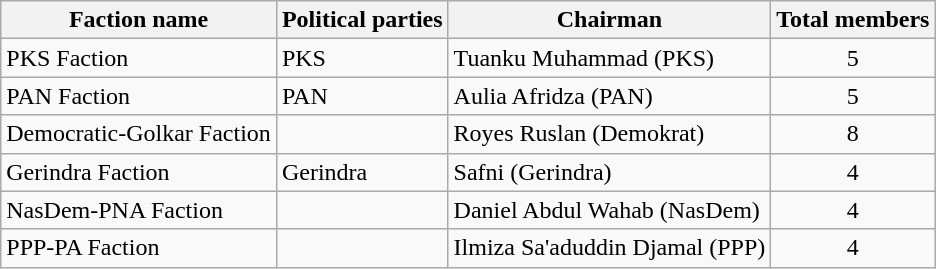<table class="wikitable">
<tr>
<th>Faction name</th>
<th>Political parties</th>
<th>Chairman</th>
<th>Total members</th>
</tr>
<tr>
<td>PKS Faction</td>
<td>PKS</td>
<td>Tuanku Muhammad (PKS)</td>
<td style="text-align:center;">5</td>
</tr>
<tr>
<td>PAN Faction</td>
<td>PAN</td>
<td>Aulia Afridza (PAN)</td>
<td style="text-align:center;">5</td>
</tr>
<tr>
<td>Democratic-Golkar Faction</td>
<td></td>
<td>Royes Ruslan (Demokrat)</td>
<td style="text-align:center;">8</td>
</tr>
<tr>
<td>Gerindra Faction</td>
<td>Gerindra</td>
<td>Safni (Gerindra)</td>
<td style="text-align:center;">4</td>
</tr>
<tr>
<td>NasDem-PNA Faction</td>
<td></td>
<td>Daniel Abdul Wahab (NasDem)</td>
<td style="text-align:center;">4</td>
</tr>
<tr>
<td>PPP-PA Faction</td>
<td></td>
<td>Ilmiza Sa'aduddin Djamal (PPP)</td>
<td style="text-align:center;">4</td>
</tr>
</table>
